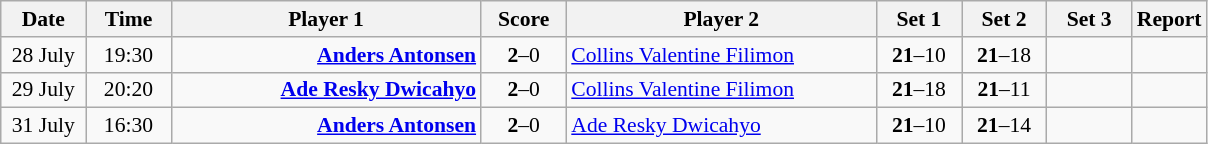<table class="wikitable" style="font-size:90%; text-align:center">
<tr>
<th width="50">Date</th>
<th width="50">Time</th>
<th width="200">Player 1</th>
<th width="50">Score</th>
<th width="200">Player 2</th>
<th width="50">Set 1</th>
<th width="50">Set 2</th>
<th width="50">Set 3</th>
<th>Report</th>
</tr>
<tr>
<td>28 July</td>
<td>19:30</td>
<td align="right"><strong><a href='#'>Anders Antonsen</a> </strong></td>
<td><strong>2</strong>–0</td>
<td align="left"> <a href='#'>Collins Valentine Filimon</a></td>
<td><strong>21</strong>–10</td>
<td><strong>21</strong>–18</td>
<td></td>
<td></td>
</tr>
<tr>
<td>29 July</td>
<td>20:20</td>
<td align="right"><strong><a href='#'>Ade Resky Dwicahyo</a> </strong></td>
<td><strong>2</strong>–0</td>
<td align="left"> <a href='#'>Collins Valentine Filimon</a></td>
<td><strong>21</strong>–18</td>
<td><strong>21</strong>–11</td>
<td></td>
<td></td>
</tr>
<tr>
<td>31 July</td>
<td>16:30</td>
<td align="right"><strong><a href='#'>Anders Antonsen</a> </strong></td>
<td><strong>2</strong>–0</td>
<td align="left"> <a href='#'>Ade Resky Dwicahyo</a></td>
<td><strong>21</strong>–10</td>
<td><strong>21</strong>–14</td>
<td></td>
<td></td>
</tr>
</table>
